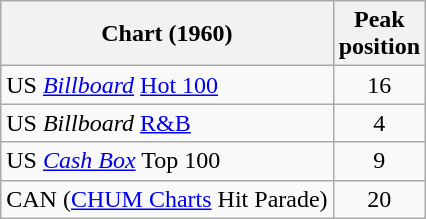<table class="wikitable sortable">
<tr>
<th>Chart (1960)</th>
<th>Peak<br>position</th>
</tr>
<tr>
<td>US <em><a href='#'>Billboard</a></em> <a href='#'>Hot 100</a></td>
<td style="text-align:center;">16</td>
</tr>
<tr>
<td>US <em>Billboard</em> <a href='#'>R&B</a></td>
<td style="text-align:center;">4</td>
</tr>
<tr>
<td>US <a href='#'><em>Cash Box</em></a> Top 100</td>
<td style="text-align:center;">9</td>
</tr>
<tr>
<td>CAN (<a href='#'>CHUM Charts</a> Hit Parade)</td>
<td style="text-align:center;">20</td>
</tr>
</table>
